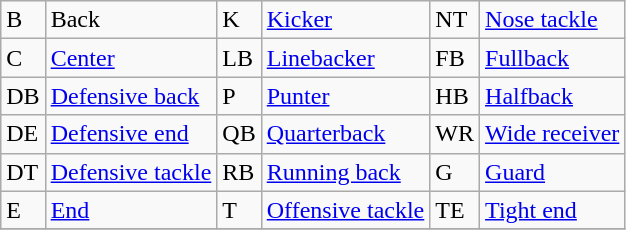<table class="wikitable">
<tr>
<td>B</td>
<td>Back</td>
<td>K</td>
<td><a href='#'>Kicker</a></td>
<td>NT</td>
<td><a href='#'>Nose tackle</a></td>
</tr>
<tr>
<td>C</td>
<td><a href='#'>Center</a></td>
<td>LB</td>
<td><a href='#'>Linebacker</a></td>
<td>FB</td>
<td><a href='#'>Fullback</a></td>
</tr>
<tr>
<td>DB</td>
<td><a href='#'>Defensive back</a></td>
<td>P</td>
<td><a href='#'>Punter</a></td>
<td>HB</td>
<td><a href='#'>Halfback</a></td>
</tr>
<tr>
<td>DE</td>
<td><a href='#'>Defensive end</a></td>
<td>QB</td>
<td><a href='#'>Quarterback</a></td>
<td>WR</td>
<td><a href='#'>Wide receiver</a></td>
</tr>
<tr>
<td>DT</td>
<td><a href='#'>Defensive tackle</a></td>
<td>RB</td>
<td><a href='#'>Running back</a></td>
<td>G</td>
<td><a href='#'>Guard</a></td>
</tr>
<tr>
<td>E</td>
<td><a href='#'>End</a></td>
<td>T</td>
<td><a href='#'>Offensive tackle</a></td>
<td>TE</td>
<td><a href='#'>Tight end</a></td>
</tr>
<tr>
</tr>
</table>
